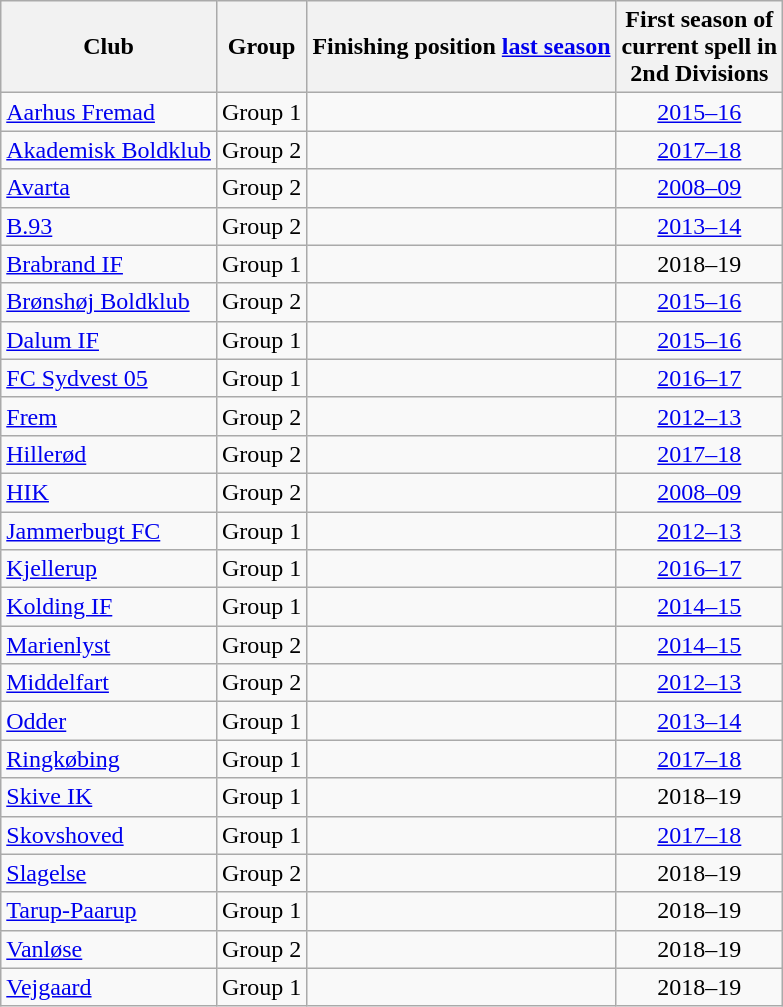<table class="wikitable sortable" style="text-align:center;">
<tr>
<th>Club</th>
<th>Group</th>
<th>Finishing position <a href='#'>last season</a></th>
<th>First season of<br>current spell in<br>2nd Divisions</th>
</tr>
<tr>
<td style="text-align:left;"><a href='#'>Aarhus Fremad</a></td>
<td>Group 1</td>
<td></td>
<td><a href='#'>2015–16</a></td>
</tr>
<tr>
<td style="text-align:left;"><a href='#'>Akademisk Boldklub</a></td>
<td>Group 2</td>
<td></td>
<td><a href='#'>2017–18</a></td>
</tr>
<tr>
<td style="text-align:left;"><a href='#'>Avarta</a></td>
<td>Group 2</td>
<td></td>
<td><a href='#'>2008–09</a></td>
</tr>
<tr>
<td style="text-align:left;"><a href='#'>B.93</a></td>
<td>Group 2</td>
<td></td>
<td><a href='#'>2013–14</a></td>
</tr>
<tr>
<td style="text-align:left;"><a href='#'>Brabrand IF</a></td>
<td>Group 1</td>
<td></td>
<td>2018–19</td>
</tr>
<tr>
<td style="text-align:left;"><a href='#'>Brønshøj Boldklub</a></td>
<td>Group 2</td>
<td></td>
<td><a href='#'>2015–16</a></td>
</tr>
<tr>
<td style="text-align:left;"><a href='#'>Dalum IF</a></td>
<td>Group 1</td>
<td></td>
<td><a href='#'>2015–16</a></td>
</tr>
<tr>
<td style="text-align:left;"><a href='#'>FC Sydvest 05</a></td>
<td>Group 1</td>
<td></td>
<td><a href='#'>2016–17</a></td>
</tr>
<tr>
<td style="text-align:left;"><a href='#'>Frem</a></td>
<td>Group 2</td>
<td></td>
<td><a href='#'>2012–13</a></td>
</tr>
<tr>
<td style="text-align:left;"><a href='#'>Hillerød</a></td>
<td>Group 2</td>
<td></td>
<td><a href='#'>2017–18</a></td>
</tr>
<tr>
<td style="text-align:left;"><a href='#'>HIK</a></td>
<td>Group 2</td>
<td></td>
<td><a href='#'>2008–09</a></td>
</tr>
<tr>
<td style="text-align:left;"><a href='#'>Jammerbugt FC</a></td>
<td>Group 1</td>
<td></td>
<td><a href='#'>2012–13</a></td>
</tr>
<tr>
<td style="text-align:left;"><a href='#'>Kjellerup</a></td>
<td>Group 1</td>
<td></td>
<td><a href='#'>2016–17</a></td>
</tr>
<tr>
<td style="text-align:left;"><a href='#'>Kolding IF</a></td>
<td>Group 1</td>
<td></td>
<td><a href='#'>2014–15</a></td>
</tr>
<tr>
<td style="text-align:left;"><a href='#'>Marienlyst</a></td>
<td>Group 2</td>
<td></td>
<td><a href='#'>2014–15</a></td>
</tr>
<tr>
<td style="text-align:left;"><a href='#'>Middelfart</a></td>
<td>Group 2</td>
<td></td>
<td><a href='#'>2012–13</a></td>
</tr>
<tr>
<td style="text-align:left;"><a href='#'>Odder</a></td>
<td>Group 1</td>
<td></td>
<td><a href='#'>2013–14</a></td>
</tr>
<tr>
<td style="text-align:left;"><a href='#'>Ringkøbing</a></td>
<td>Group 1</td>
<td></td>
<td><a href='#'>2017–18</a></td>
</tr>
<tr>
<td style="text-align:left;"><a href='#'>Skive IK</a></td>
<td>Group 1</td>
<td></td>
<td>2018–19</td>
</tr>
<tr>
<td style="text-align:left;"><a href='#'>Skovshoved</a></td>
<td>Group 1</td>
<td></td>
<td><a href='#'>2017–18</a></td>
</tr>
<tr>
<td style="text-align:left;"><a href='#'>Slagelse</a></td>
<td>Group 2</td>
<td></td>
<td>2018–19</td>
</tr>
<tr>
<td style="text-align:left;"><a href='#'>Tarup-Paarup</a></td>
<td>Group 1</td>
<td></td>
<td>2018–19</td>
</tr>
<tr>
<td style="text-align:left;"><a href='#'>Vanløse</a></td>
<td>Group 2</td>
<td></td>
<td>2018–19</td>
</tr>
<tr>
<td style="text-align:left;"><a href='#'>Vejgaard</a></td>
<td>Group 1</td>
<td></td>
<td>2018–19</td>
</tr>
</table>
